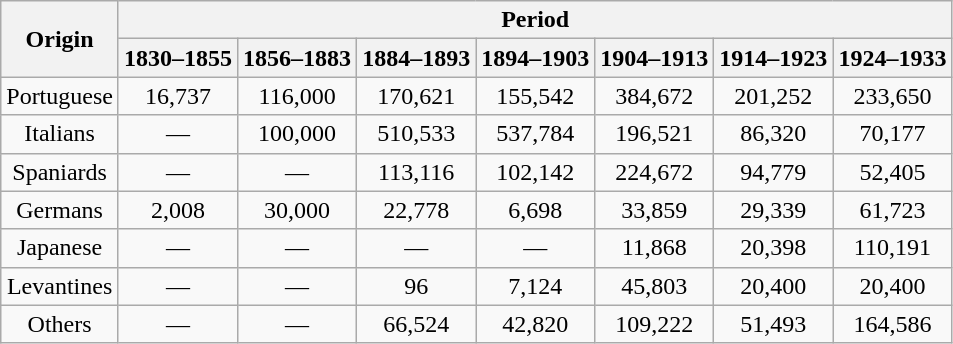<table class="wikitable">
<tr>
<th rowspan="2">Origin</th>
<th colspan="9">Period</th>
</tr>
<tr align="center">
<th>1830–1855</th>
<th>1856–1883</th>
<th>1884–1893</th>
<th>1894–1903</th>
<th>1904–1913</th>
<th>1914–1923</th>
<th>1924–1933</th>
</tr>
<tr align="center">
<td>Portuguese</td>
<td>16,737</td>
<td>116,000</td>
<td>170,621</td>
<td>155,542</td>
<td>384,672</td>
<td>201,252</td>
<td>233,650</td>
</tr>
<tr align="center">
<td>Italians</td>
<td align="center">—</td>
<td>100,000</td>
<td>510,533</td>
<td>537,784</td>
<td>196,521</td>
<td>86,320</td>
<td>70,177</td>
</tr>
<tr align="center">
<td>Spaniards</td>
<td align="center">—</td>
<td align="center">—</td>
<td>113,116</td>
<td>102,142</td>
<td>224,672</td>
<td>94,779</td>
<td>52,405</td>
</tr>
<tr align="center">
<td>Germans</td>
<td>2,008</td>
<td>30,000</td>
<td>22,778</td>
<td>6,698</td>
<td>33,859</td>
<td>29,339</td>
<td>61,723</td>
</tr>
<tr align="center">
<td>Japanese</td>
<td align="center">—</td>
<td align="center">—</td>
<td align="center">—</td>
<td align="center">—</td>
<td>11,868</td>
<td>20,398</td>
<td>110,191</td>
</tr>
<tr align="center">
<td>Levantines</td>
<td align="center">—</td>
<td align="center">—</td>
<td>96</td>
<td>7,124</td>
<td>45,803</td>
<td>20,400</td>
<td>20,400</td>
</tr>
<tr align="center">
<td>Others</td>
<td align="center">—</td>
<td align="center">—</td>
<td>66,524</td>
<td>42,820</td>
<td>109,222</td>
<td>51,493</td>
<td>164,586</td>
</tr>
</table>
